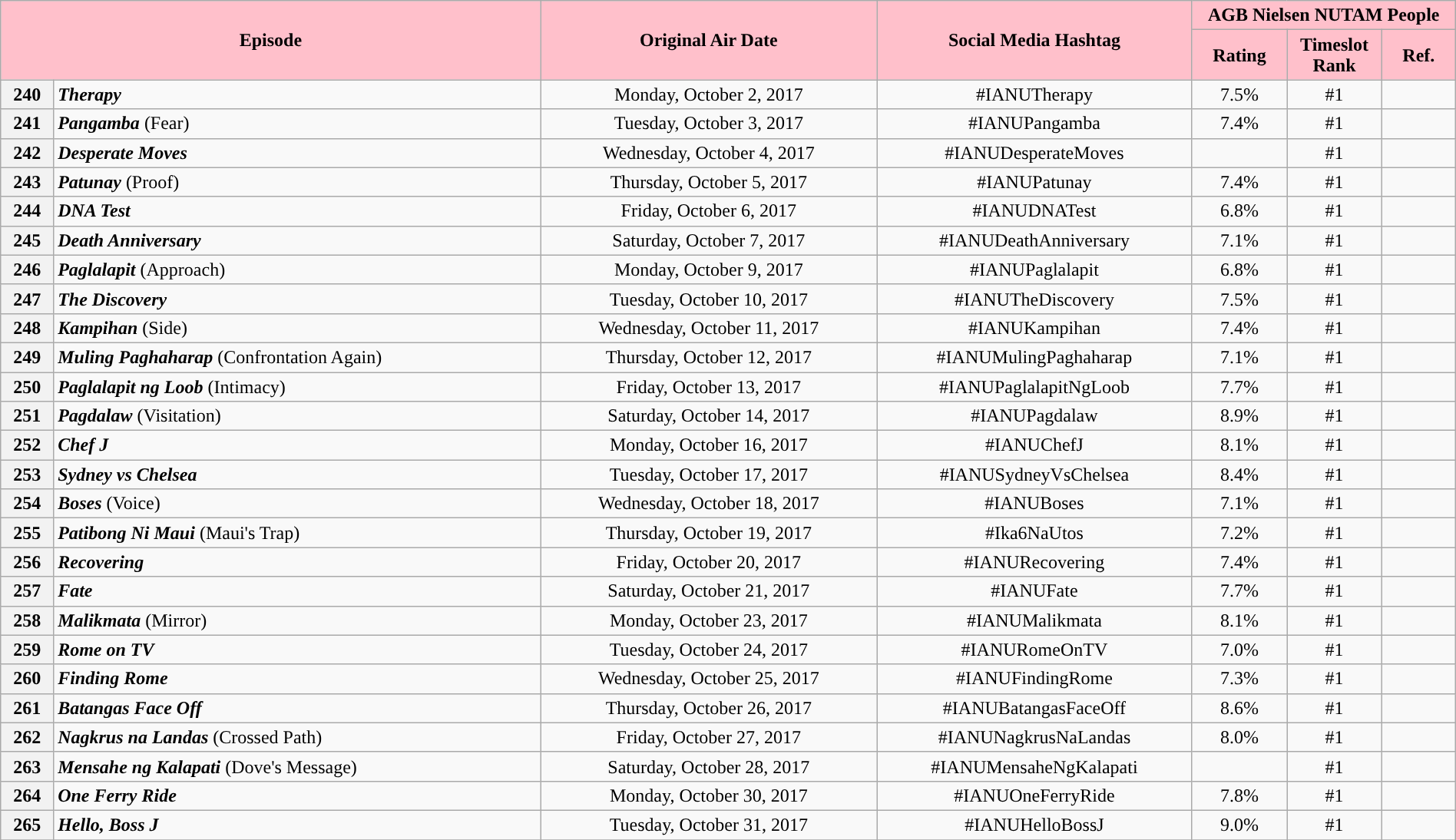<table class="wikitable" style="text-align:center; font-size:100%; line-height:18px;"  width="100%">
<tr>
<th colspan="2" rowspan="2" style="background-color:#FFC0CB; color:#000000;">Episode</th>
<th style="background:#FFC0CB; color:black" rowspan="2">Original Air Date</th>
<th style="background:#FFC0CB; color:black" rowspan="2">Social Media Hashtag</th>
<th style="background-color:#FFC0CB; color:#000000;" colspan="3">AGB Nielsen NUTAM People</th>
</tr>
<tr>
<th style="background-color:#FFC0CB; width:75px; color:#000000;">Rating</th>
<th style="background-color:#FFC0CB; width:75px; color:#000000;">Timeslot<br>Rank</th>
<th style="background-color:#FFC0CB; color:#000000;">Ref.</th>
</tr>
<tr>
<th>240</th>
<td style="text-align: left;"><strong><em>Therapy</em></strong></td>
<td>Monday, October 2, 2017</td>
<td>#IANUTherapy</td>
<td>7.5%</td>
<td>#1</td>
<td></td>
</tr>
<tr>
<th>241</th>
<td style="text-align: left;"><strong><em>Pangamba</em></strong> (Fear)</td>
<td>Tuesday, October 3, 2017</td>
<td>#IANUPangamba</td>
<td>7.4%</td>
<td>#1</td>
<td></td>
</tr>
<tr>
<th>242</th>
<td style="text-align: left;"><strong><em>Desperate Moves</em></strong></td>
<td>Wednesday, October 4, 2017</td>
<td>#IANUDesperateMoves</td>
<td></td>
<td>#1</td>
<td></td>
</tr>
<tr>
<th>243</th>
<td style="text-align: left;"><strong><em>Patunay</em></strong> (Proof)</td>
<td>Thursday, October 5, 2017</td>
<td>#IANUPatunay</td>
<td>7.4%</td>
<td>#1</td>
<td></td>
</tr>
<tr>
<th>244</th>
<td style="text-align: left;"><strong><em>DNA Test</em></strong></td>
<td>Friday, October 6, 2017</td>
<td>#IANUDNATest</td>
<td>6.8%</td>
<td>#1</td>
<td></td>
</tr>
<tr>
<th>245</th>
<td style="text-align: left;"><strong><em>Death Anniversary</em></strong></td>
<td>Saturday, October 7, 2017</td>
<td>#IANUDeathAnniversary</td>
<td>7.1%</td>
<td>#1</td>
<td></td>
</tr>
<tr>
<th>246</th>
<td style="text-align: left;"><strong><em>Paglalapit</em></strong> (Approach)</td>
<td>Monday, October 9, 2017</td>
<td>#IANUPaglalapit</td>
<td>6.8%</td>
<td>#1</td>
<td></td>
</tr>
<tr>
<th>247</th>
<td style="text-align: left;"><strong><em>The Discovery</em></strong></td>
<td>Tuesday, October 10, 2017</td>
<td>#IANUTheDiscovery</td>
<td>7.5%</td>
<td>#1</td>
<td></td>
</tr>
<tr>
<th>248</th>
<td style="text-align: left;"><strong><em>Kampihan</em></strong> (Side)</td>
<td>Wednesday, October 11, 2017</td>
<td>#IANUKampihan</td>
<td>7.4%</td>
<td>#1</td>
<td></td>
</tr>
<tr>
<th>249</th>
<td style="text-align: left;"><strong><em>Muling Paghaharap</em></strong> (Confrontation Again)</td>
<td>Thursday, October 12, 2017</td>
<td>#IANUMulingPaghaharap</td>
<td>7.1%</td>
<td>#1</td>
<td></td>
</tr>
<tr>
<th>250</th>
<td style="text-align: left;"><strong><em>Paglalapit ng Loob</em></strong> (Intimacy)</td>
<td>Friday, October 13, 2017</td>
<td>#IANUPaglalapitNgLoob</td>
<td>7.7%</td>
<td>#1</td>
<td></td>
</tr>
<tr>
<th>251</th>
<td style="text-align: left;"><strong><em>Pagdalaw</em></strong> (Visitation)</td>
<td>Saturday, October 14, 2017</td>
<td>#IANUPagdalaw</td>
<td>8.9%</td>
<td>#1</td>
<td></td>
</tr>
<tr>
<th>252</th>
<td style="text-align: left;"><strong><em>Chef J</em></strong></td>
<td>Monday, October 16, 2017</td>
<td>#IANUChefJ</td>
<td>8.1%</td>
<td>#1</td>
<td></td>
</tr>
<tr>
<th>253</th>
<td style="text-align: left;"><strong><em>Sydney vs Chelsea</em></strong></td>
<td>Tuesday, October 17, 2017</td>
<td>#IANUSydneyVsChelsea</td>
<td>8.4%</td>
<td>#1</td>
<td></td>
</tr>
<tr>
<th>254</th>
<td style="text-align: left;"><strong><em>Boses</em></strong> (Voice)</td>
<td>Wednesday, October 18, 2017</td>
<td>#IANUBoses</td>
<td>7.1%</td>
<td>#1</td>
<td></td>
</tr>
<tr>
<th>255</th>
<td style="text-align: left;"><strong><em>Patibong Ni Maui</em></strong> (Maui's Trap)</td>
<td>Thursday, October 19, 2017</td>
<td>#Ika6NaUtos</td>
<td>7.2%</td>
<td>#1</td>
<td></td>
</tr>
<tr>
<th>256</th>
<td style="text-align: left;"><strong><em>Recovering</em></strong></td>
<td>Friday, October 20, 2017</td>
<td>#IANURecovering</td>
<td>7.4%</td>
<td>#1</td>
<td></td>
</tr>
<tr>
<th>257</th>
<td style="text-align: left;"><strong><em>Fate</em></strong></td>
<td>Saturday, October 21, 2017</td>
<td>#IANUFate</td>
<td>7.7%</td>
<td>#1</td>
<td></td>
</tr>
<tr>
<th>258</th>
<td style="text-align: left;"><strong><em>Malikmata</em></strong> (Mirror)</td>
<td>Monday, October 23, 2017</td>
<td>#IANUMalikmata</td>
<td>8.1%</td>
<td>#1</td>
<td></td>
</tr>
<tr>
<th>259</th>
<td style="text-align: left;"><strong><em>Rome on TV</em></strong></td>
<td>Tuesday, October 24, 2017</td>
<td>#IANURomeOnTV</td>
<td>7.0%</td>
<td>#1</td>
<td></td>
</tr>
<tr>
<th>260</th>
<td style="text-align: left;"><strong><em>Finding Rome</em></strong></td>
<td>Wednesday, October 25, 2017</td>
<td>#IANUFindingRome</td>
<td>7.3%</td>
<td>#1</td>
<td></td>
</tr>
<tr>
<th>261</th>
<td style="text-align: left;"><strong><em>Batangas Face Off</em></strong></td>
<td>Thursday, October 26, 2017</td>
<td>#IANUBatangasFaceOff</td>
<td>8.6%</td>
<td>#1</td>
<td></td>
</tr>
<tr>
<th>262</th>
<td style="text-align: left;"><strong><em>Nagkrus na Landas</em></strong> (Crossed Path)</td>
<td>Friday, October 27, 2017</td>
<td>#IANUNagkrusNaLandas</td>
<td>8.0%</td>
<td>#1</td>
<td></td>
</tr>
<tr>
<th>263</th>
<td style="text-align: left;"><strong><em>Mensahe ng Kalapati</em></strong> (Dove's Message)</td>
<td>Saturday, October 28, 2017</td>
<td>#IANUMensaheNgKalapati</td>
<td></td>
<td>#1</td>
<td></td>
</tr>
<tr>
<th>264</th>
<td style="text-align: left;"><strong><em>One Ferry Ride</em></strong></td>
<td>Monday, October 30, 2017</td>
<td>#IANUOneFerryRide</td>
<td>7.8%</td>
<td>#1</td>
<td></td>
</tr>
<tr>
<th>265</th>
<td style="text-align: left;"><strong><em>Hello, Boss J</em></strong></td>
<td>Tuesday, October 31, 2017</td>
<td>#IANUHelloBossJ</td>
<td>9.0%</td>
<td>#1</td>
<td></td>
</tr>
<tr>
</tr>
</table>
